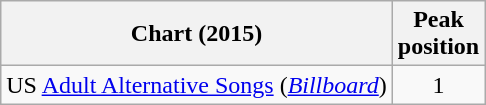<table class="wikitable sortable">
<tr>
<th>Chart (2015)</th>
<th>Peak<br>position</th>
</tr>
<tr>
<td>US <a href='#'>Adult Alternative Songs</a> (<em><a href='#'>Billboard</a></em>)</td>
<td align=center>1</td>
</tr>
</table>
